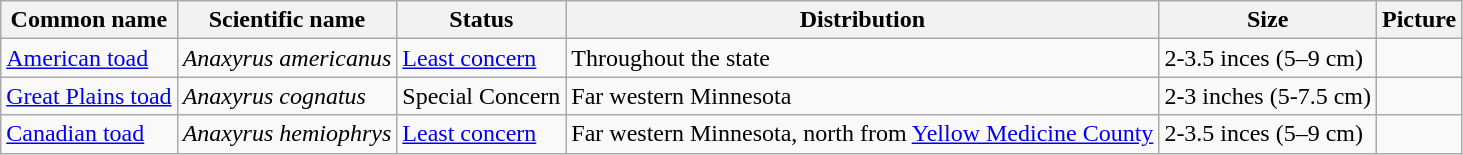<table class="wikitable">
<tr>
<th>Common name</th>
<th>Scientific name</th>
<th>Status</th>
<th>Distribution</th>
<th>Size</th>
<th>Picture</th>
</tr>
<tr>
<td><a href='#'>American toad</a></td>
<td><em>Anaxyrus americanus</em></td>
<td><a href='#'>Least concern</a></td>
<td>Throughout the state</td>
<td>2-3.5 inces (5–9 cm)</td>
<td></td>
</tr>
<tr>
<td><a href='#'>Great Plains toad</a></td>
<td><em>Anaxyrus cognatus</em></td>
<td>Special Concern</td>
<td>Far western Minnesota</td>
<td>2-3 inches (5-7.5 cm)</td>
<td></td>
</tr>
<tr>
<td><a href='#'>Canadian toad</a></td>
<td><em>Anaxyrus hemiophrys</em></td>
<td><a href='#'>Least concern</a></td>
<td>Far western Minnesota, north from <a href='#'>Yellow Medicine County</a></td>
<td>2-3.5 inces (5–9 cm)</td>
<td></td>
</tr>
</table>
